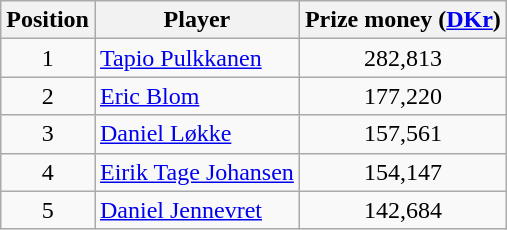<table class=wikitable>
<tr>
<th>Position</th>
<th>Player</th>
<th>Prize money (<a href='#'>DKr</a>)</th>
</tr>
<tr>
<td align=center>1</td>
<td> <a href='#'>Tapio Pulkkanen</a></td>
<td align=center>282,813</td>
</tr>
<tr>
<td align=center>2</td>
<td> <a href='#'>Eric Blom</a></td>
<td align=center>177,220</td>
</tr>
<tr>
<td align=center>3</td>
<td> <a href='#'>Daniel Løkke</a></td>
<td align=center>157,561</td>
</tr>
<tr>
<td align=center>4</td>
<td> <a href='#'>Eirik Tage Johansen</a></td>
<td align=center>154,147</td>
</tr>
<tr>
<td align=center>5</td>
<td> <a href='#'>Daniel Jennevret</a></td>
<td align=center>142,684</td>
</tr>
</table>
